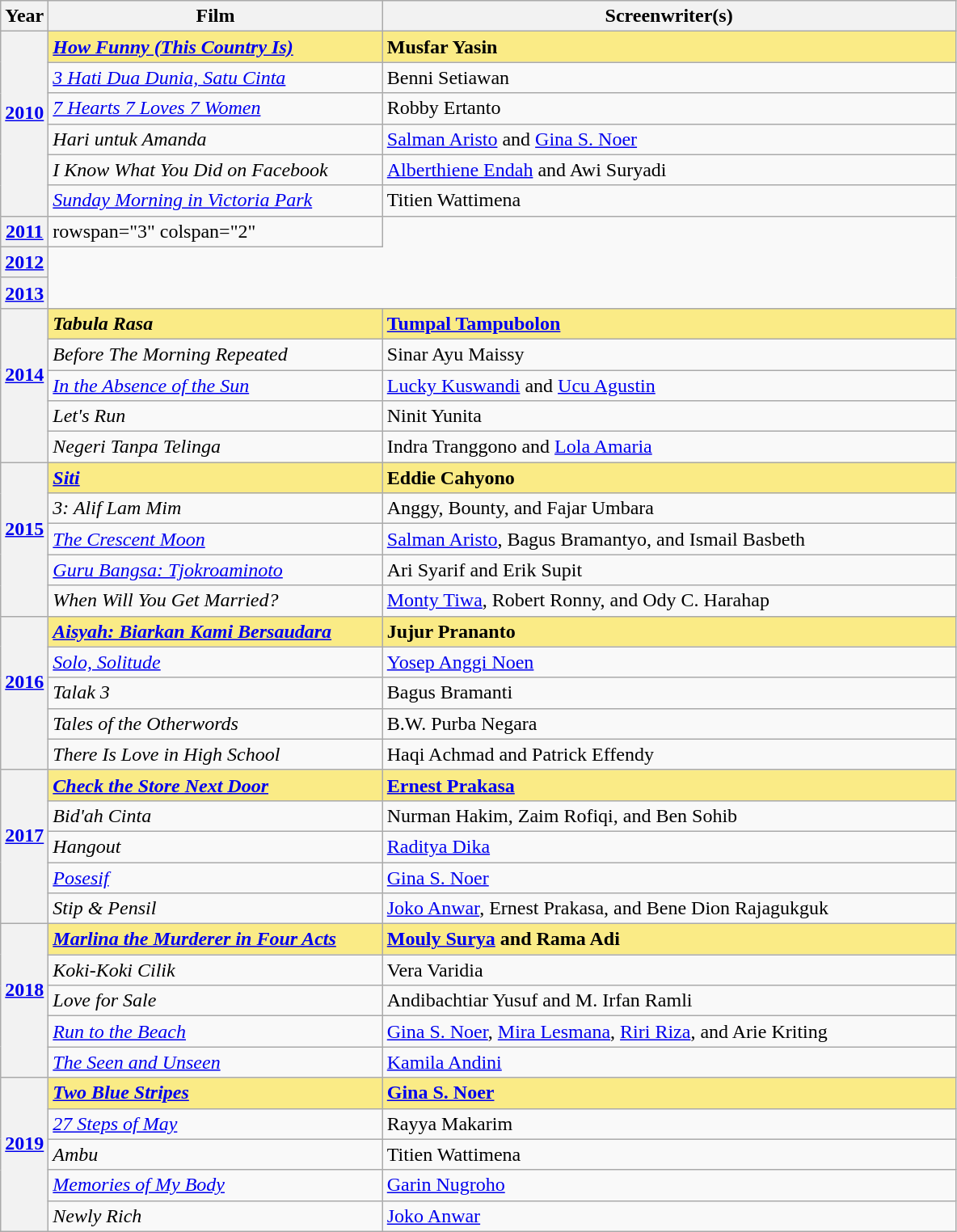<table class="wikitable" rowspan=2 style="text-align: left;" border="2" cellpadding="4">
<tr>
<th scope="col" style="width:5%;">Year</th>
<th scope="col" style="width:35%;">Film</th>
<th scope="col" style="width:60%;">Screenwriter(s)</th>
</tr>
<tr>
<th style="text-align:center;" rowspan="6"><a href='#'>2010</a><br><br></th>
<td scope="row" style="background:#FAEB86;"><strong><em><a href='#'>How Funny (This Country Is)</a></em></strong></td>
<td style="background:#FAEB86;"><strong>Musfar Yasin </strong></td>
</tr>
<tr>
<td><em><a href='#'>3 Hati Dua Dunia, Satu Cinta</a></em></td>
<td>Benni Setiawan</td>
</tr>
<tr>
<td><em><a href='#'>7 Hearts 7 Loves 7 Women</a></em></td>
<td>Robby Ertanto</td>
</tr>
<tr>
<td><em>Hari untuk Amanda</em></td>
<td><a href='#'>Salman Aristo</a> and <a href='#'>Gina S. Noer</a></td>
</tr>
<tr>
<td><em>I Know What You Did on Facebook</em></td>
<td><a href='#'>Alberthiene Endah</a> and Awi Suryadi</td>
</tr>
<tr>
<td><em><a href='#'>Sunday Morning in Victoria Park</a></em></td>
<td>Titien Wattimena</td>
</tr>
<tr>
<th style="text-align:center;"><a href='#'>2011</a><br></th>
<td>rowspan="3" colspan="2" </td>
</tr>
<tr>
<th style="text-align:center;"><a href='#'>2012</a><br></th>
</tr>
<tr>
<th style="text-align:center;"><a href='#'>2013</a><br></th>
</tr>
<tr>
<th style="text-align:center;" rowspan="5"><a href='#'>2014</a><br><br></th>
<td scope="row" style="background:#FAEB86;"><strong><em>Tabula Rasa</em></strong></td>
<td style="background:#FAEB86;"><strong><a href='#'>Tumpal Tampubolon</a> </strong></td>
</tr>
<tr>
<td><em>Before The Morning Repeated</em></td>
<td>Sinar Ayu Maissy</td>
</tr>
<tr>
<td><em><a href='#'>In the Absence of the Sun</a></em></td>
<td><a href='#'>Lucky Kuswandi</a> and <a href='#'>Ucu Agustin</a></td>
</tr>
<tr>
<td><em>Let's Run</em></td>
<td>Ninit Yunita</td>
</tr>
<tr>
<td><em>Negeri Tanpa Telinga</em></td>
<td>Indra Tranggono and <a href='#'>Lola Amaria</a></td>
</tr>
<tr>
<th style="text-align:center;" rowspan="5"><a href='#'>2015</a><br><br></th>
<td scope="row" style="background:#FAEB86;"><strong><em><a href='#'>Siti</a></em></strong></td>
<td style="background:#FAEB86;"><strong>Eddie Cahyono </strong></td>
</tr>
<tr>
<td><em>3: Alif Lam Mim</em></td>
<td>Anggy, Bounty, and Fajar Umbara</td>
</tr>
<tr>
<td><em><a href='#'>The Crescent Moon</a></em></td>
<td><a href='#'>Salman Aristo</a>, Bagus Bramantyo, and Ismail Basbeth</td>
</tr>
<tr>
<td><em><a href='#'>Guru Bangsa: Tjokroaminoto</a></em></td>
<td>Ari Syarif and Erik Supit</td>
</tr>
<tr>
<td><em>When Will You Get Married?</em></td>
<td><a href='#'>Monty Tiwa</a>, Robert Ronny, and Ody C. Harahap</td>
</tr>
<tr>
<th style="text-align:center;" rowspan="5"><a href='#'>2016</a><br><br></th>
<td scope="row" style="background:#FAEB86;"><strong><em><a href='#'>Aisyah: Biarkan Kami Bersaudara</a></em></strong></td>
<td style="background:#FAEB86;"><strong>Jujur Prananto </strong></td>
</tr>
<tr>
<td><em><a href='#'>Solo, Solitude</a></em></td>
<td><a href='#'>Yosep Anggi Noen</a></td>
</tr>
<tr>
<td><em>Talak 3</em></td>
<td>Bagus Bramanti</td>
</tr>
<tr>
<td><em>Tales of the Otherwords</em></td>
<td>B.W. Purba Negara</td>
</tr>
<tr>
<td><em>There Is Love in High School</em></td>
<td>Haqi Achmad and Patrick Effendy</td>
</tr>
<tr>
<th style="text-align:center;" rowspan="5"><a href='#'>2017</a><br><br></th>
<td scope="row" style="background:#FAEB86;"><strong><em><a href='#'>Check the Store Next Door</a></em></strong></td>
<td style="background:#FAEB86;"><strong><a href='#'>Ernest Prakasa</a> </strong></td>
</tr>
<tr>
<td><em>Bid'ah Cinta</em></td>
<td>Nurman Hakim, Zaim Rofiqi, and Ben Sohib</td>
</tr>
<tr>
<td><em>Hangout</em></td>
<td><a href='#'>Raditya Dika</a></td>
</tr>
<tr>
<td><em><a href='#'>Posesif</a></em></td>
<td><a href='#'>Gina S. Noer</a></td>
</tr>
<tr>
<td><em>Stip & Pensil</em></td>
<td><a href='#'>Joko Anwar</a>, Ernest Prakasa, and Bene Dion Rajagukguk</td>
</tr>
<tr>
<th style="text-align:center;" rowspan="5"><a href='#'>2018</a><br><br></th>
<td scope="row" style="background:#FAEB86;"><strong><em><a href='#'>Marlina the Murderer in Four Acts</a></em></strong></td>
<td style="background:#FAEB86;"><strong><a href='#'>Mouly Surya</a> and Rama Adi </strong></td>
</tr>
<tr>
<td><em>Koki-Koki Cilik</em></td>
<td>Vera Varidia</td>
</tr>
<tr>
<td><em>Love for Sale</em></td>
<td>Andibachtiar Yusuf and M. Irfan Ramli</td>
</tr>
<tr>
<td><em><a href='#'>Run to the Beach</a></em></td>
<td><a href='#'>Gina S. Noer</a>, <a href='#'>Mira Lesmana</a>, <a href='#'>Riri Riza</a>, and Arie Kriting</td>
</tr>
<tr>
<td><em><a href='#'>The Seen and Unseen</a></em></td>
<td><a href='#'>Kamila Andini</a></td>
</tr>
<tr>
<th style="text-align:center;" rowspan="6"><a href='#'>2019</a><br><br></th>
<td scope="row" style="background:#FAEB86;"><strong><em><a href='#'>Two Blue Stripes</a></em></strong></td>
<td style="background:#FAEB86;"><strong><a href='#'>Gina S. Noer</a> </strong></td>
</tr>
<tr>
<td><em><a href='#'>27 Steps of May</a></em></td>
<td>Rayya Makarim</td>
</tr>
<tr>
<td><em>Ambu</em></td>
<td>Titien Wattimena</td>
</tr>
<tr>
<td><em><a href='#'>Memories of My Body</a></em></td>
<td><a href='#'>Garin Nugroho</a></td>
</tr>
<tr>
<td><em>Newly Rich</em></td>
<td><a href='#'>Joko Anwar</a></td>
</tr>
</table>
